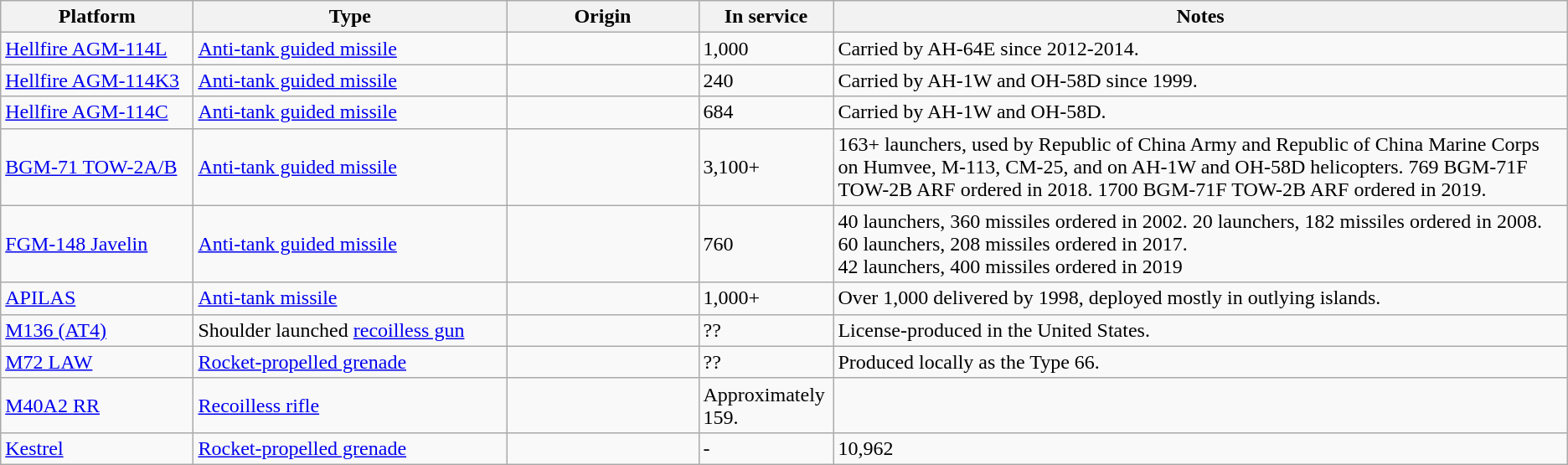<table class= "wikitable">
<tr>
<th style= "width:150px">Platform</th>
<th style= "width:250px">Type</th>
<th style= "width:150px">Origin</th>
<th style= "width:100px">In service</th>
<th style= "width:600px">Notes</th>
</tr>
<tr>
<td><a href='#'>Hellfire AGM-114L</a></td>
<td><a href='#'>Anti-tank guided missile</a></td>
<td></td>
<td>1,000</td>
<td>Carried by AH-64E since 2012-2014.</td>
</tr>
<tr>
<td><a href='#'>Hellfire AGM-114K3</a></td>
<td><a href='#'>Anti-tank guided missile</a></td>
<td></td>
<td>240</td>
<td>Carried by AH-1W and OH-58D since 1999.</td>
</tr>
<tr>
<td><a href='#'>Hellfire AGM-114C</a></td>
<td><a href='#'>Anti-tank guided missile</a></td>
<td></td>
<td>684</td>
<td>Carried by AH-1W and OH-58D.</td>
</tr>
<tr>
<td><a href='#'>BGM-71 TOW-2A/B</a></td>
<td><a href='#'>Anti-tank guided missile</a></td>
<td></td>
<td>3,100+ </td>
<td>163+ launchers, used by Republic of China Army and Republic of China Marine Corps on Humvee, M-113, CM-25, and on AH-1W and OH-58D helicopters. 769 BGM-71F TOW-2B ARF ordered in 2018. 1700 BGM-71F TOW-2B ARF ordered in 2019.</td>
</tr>
<tr>
<td><a href='#'>FGM-148 Javelin</a></td>
<td><a href='#'>Anti-tank guided missile</a></td>
<td></td>
<td>760</td>
<td>40 launchers, 360 missiles ordered in 2002. 20 launchers, 182 missiles ordered in 2008. 60 launchers, 208 missiles ordered in 2017.<br>42 launchers, 400 missiles ordered in 2019</td>
</tr>
<tr>
<td><a href='#'>APILAS</a></td>
<td><a href='#'>Anti-tank missile</a></td>
<td></td>
<td>1,000+</td>
<td>Over 1,000 delivered by 1998, deployed mostly in outlying islands.</td>
</tr>
<tr>
<td><a href='#'>M136 (AT4)</a></td>
<td>Shoulder launched <a href='#'>recoilless gun</a></td>
<td><br></td>
<td>??</td>
<td>License-produced in the United States.</td>
</tr>
<tr>
<td><a href='#'>M72 LAW</a></td>
<td><a href='#'>Rocket-propelled grenade</a></td>
<td></td>
<td>??</td>
<td>Produced locally as the Type 66.</td>
</tr>
<tr>
<td><a href='#'>M40A2 RR</a></td>
<td><a href='#'>Recoilless rifle</a></td>
<td></td>
<td>Approximately 159.</td>
<td></td>
</tr>
<tr>
<td><a href='#'>Kestrel</a></td>
<td><a href='#'>Rocket-propelled grenade</a></td>
<td></td>
<td>-</td>
<td>10,962</td>
</tr>
</table>
